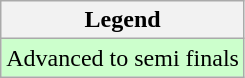<table class="wikitable">
<tr>
<th>Legend</th>
</tr>
<tr bgcolor="ccffcc">
<td>Advanced to semi finals</td>
</tr>
</table>
